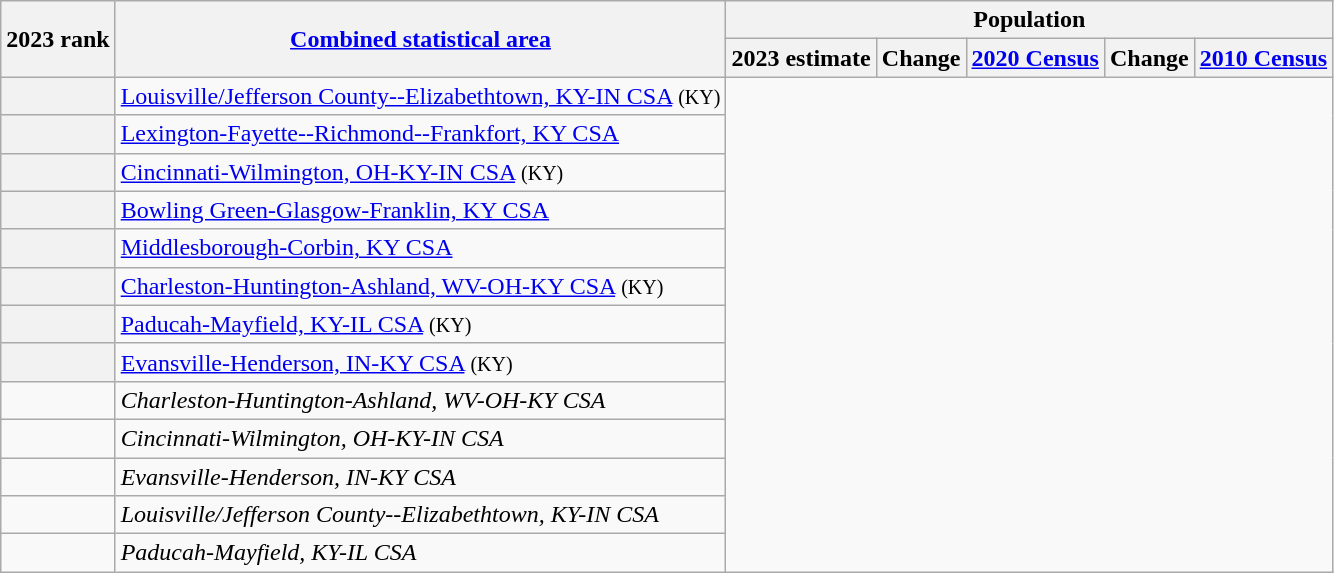<table class="wikitable sortable">
<tr>
<th scope=col rowspan=2>2023 rank</th>
<th scope=col rowspan=2><a href='#'>Combined statistical area</a></th>
<th colspan=5>Population</th>
</tr>
<tr>
<th scope=col>2023 estimate</th>
<th scope=col>Change</th>
<th scope=col><a href='#'>2020 Census</a></th>
<th scope=col>Change</th>
<th scope=col><a href='#'>2010 Census</a></th>
</tr>
<tr>
<th scope=row></th>
<td><a href='#'>Louisville/Jefferson County--Elizabethtown, KY-IN CSA</a> <small>(KY)</small><br></td>
</tr>
<tr>
<th scope=row></th>
<td><a href='#'>Lexington-Fayette--Richmond--Frankfort, KY CSA</a><br></td>
</tr>
<tr>
<th scope=row></th>
<td><a href='#'>Cincinnati-Wilmington, OH-KY-IN CSA</a> <small>(KY)</small><br></td>
</tr>
<tr>
<th scope=row></th>
<td><a href='#'>Bowling Green-Glasgow-Franklin, KY CSA</a><br></td>
</tr>
<tr>
<th scope=row></th>
<td><a href='#'>Middlesborough-Corbin, KY CSA</a><br></td>
</tr>
<tr>
<th scope=row></th>
<td><a href='#'>Charleston-Huntington-Ashland, WV-OH-KY CSA</a> <small>(KY)</small><br></td>
</tr>
<tr>
<th scope=row></th>
<td><a href='#'>Paducah-Mayfield, KY-IL CSA</a> <small>(KY)</small><br></td>
</tr>
<tr>
<th scope=row></th>
<td><a href='#'>Evansville-Henderson, IN-KY CSA</a> <small>(KY)</small><br></td>
</tr>
<tr>
<td></td>
<td><em><span>Charleston-Huntington-Ashland, WV-OH-KY CSA</span></em><br></td>
</tr>
<tr>
<td></td>
<td><em><span>Cincinnati-Wilmington, OH-KY-IN CSA</span></em><br></td>
</tr>
<tr>
<td></td>
<td><em><span>Evansville-Henderson, IN-KY CSA</span></em><br></td>
</tr>
<tr>
<td></td>
<td><em><span>Louisville/Jefferson County--Elizabethtown, KY-IN CSA</span></em><br></td>
</tr>
<tr>
<td></td>
<td><em><span>Paducah-Mayfield, KY-IL CSA</span></em><br></td>
</tr>
</table>
